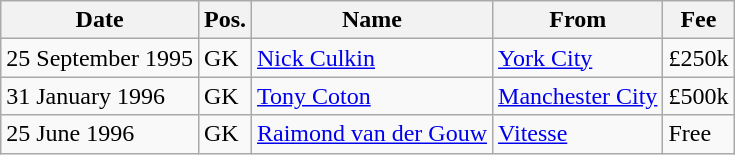<table class="wikitable">
<tr>
<th>Date</th>
<th>Pos.</th>
<th>Name</th>
<th>From</th>
<th>Fee</th>
</tr>
<tr>
<td>25 September 1995</td>
<td>GK</td>
<td> <a href='#'>Nick Culkin</a></td>
<td> <a href='#'>York City</a></td>
<td>£250k</td>
</tr>
<tr>
<td>31 January 1996</td>
<td>GK</td>
<td> <a href='#'>Tony Coton</a></td>
<td> <a href='#'>Manchester City</a></td>
<td>£500k</td>
</tr>
<tr>
<td>25 June 1996</td>
<td>GK</td>
<td> <a href='#'>Raimond van der Gouw</a></td>
<td> <a href='#'>Vitesse</a></td>
<td>Free</td>
</tr>
</table>
